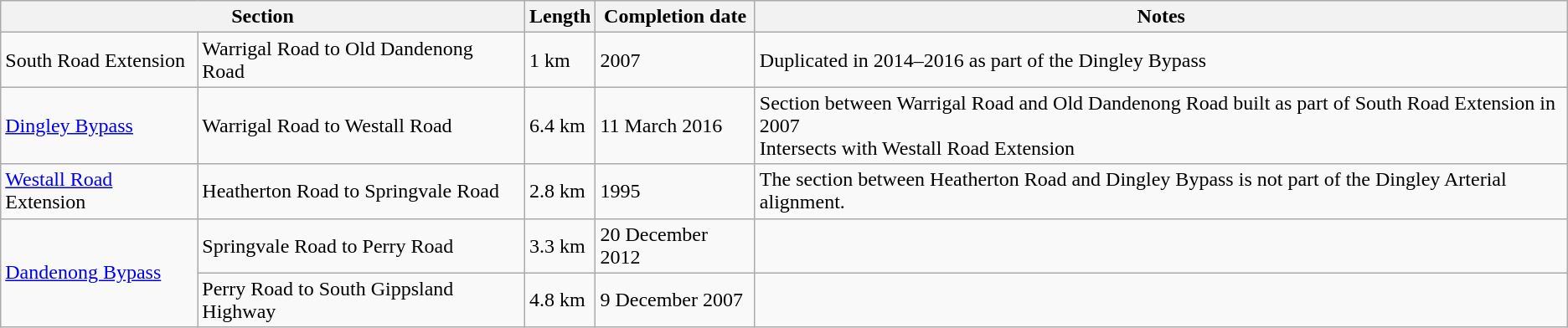<table class="wikitable sortable">
<tr>
<th colspan=2>Section</th>
<th>Length</th>
<th>Completion date</th>
<th>Notes</th>
</tr>
<tr>
<td>South Road Extension</td>
<td>Warrigal Road to Old Dandenong Road</td>
<td>1 km</td>
<td>2007</td>
<td>Duplicated in 2014–2016 as part of the Dingley Bypass</td>
</tr>
<tr>
<td><a href='#'>Dingley Bypass</a></td>
<td>Warrigal Road to Westall Road</td>
<td>6.4 km</td>
<td>11 March 2016</td>
<td>Section between Warrigal Road and Old Dandenong Road built as part of South Road Extension in 2007<br>Intersects with Westall Road Extension</td>
</tr>
<tr>
<td><a href='#'>Westall Road</a> Extension</td>
<td>Heatherton Road to Springvale Road</td>
<td>2.8 km</td>
<td>1995</td>
<td>The section between Heatherton Road and Dingley Bypass is not part of the Dingley Arterial alignment.</td>
</tr>
<tr>
<td rowspan=2><a href='#'>Dandenong Bypass</a></td>
<td>Springvale Road to Perry Road</td>
<td>3.3 km</td>
<td>20 December 2012</td>
<td></td>
</tr>
<tr>
<td>Perry Road to South Gippsland Highway</td>
<td>4.8 km</td>
<td>9 December 2007</td>
<td></td>
</tr>
</table>
